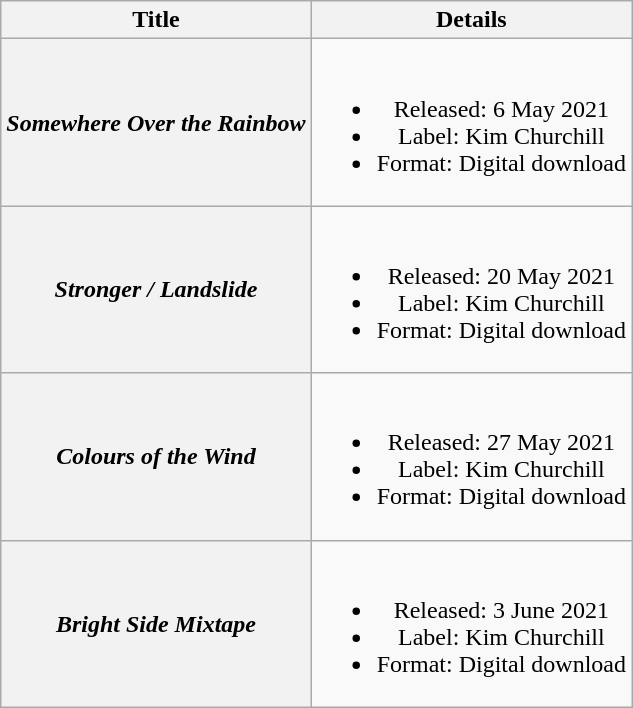<table class="wikitable plainrowheaders" style="text-align:center;" border="1">
<tr>
<th scope="col">Title</th>
<th scope="col">Details</th>
</tr>
<tr>
<th scope="row"><em>Somewhere Over the Rainbow</em></th>
<td><br><ul><li>Released: 6 May 2021</li><li>Label: Kim Churchill</li><li>Format: Digital download</li></ul></td>
</tr>
<tr>
<th scope="row"><em>Stronger / Landslide</em></th>
<td><br><ul><li>Released: 20 May 2021</li><li>Label: Kim Churchill</li><li>Format: Digital download</li></ul></td>
</tr>
<tr>
<th scope="row"><em>Colours of the Wind</em></th>
<td><br><ul><li>Released: 27 May 2021</li><li>Label: Kim Churchill</li><li>Format: Digital download</li></ul></td>
</tr>
<tr>
<th scope="row"><em>Bright Side Mixtape</em></th>
<td><br><ul><li>Released: 3 June 2021</li><li>Label: Kim Churchill</li><li>Format: Digital download</li></ul></td>
</tr>
</table>
